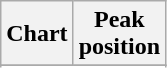<table class="wikitable sortable plainrowheaders" style="text-align:center;" border="1">
<tr>
<th scope="col">Chart</th>
<th scope="col">Peak<br>position</th>
</tr>
<tr>
</tr>
<tr>
</tr>
<tr>
</tr>
<tr>
</tr>
</table>
